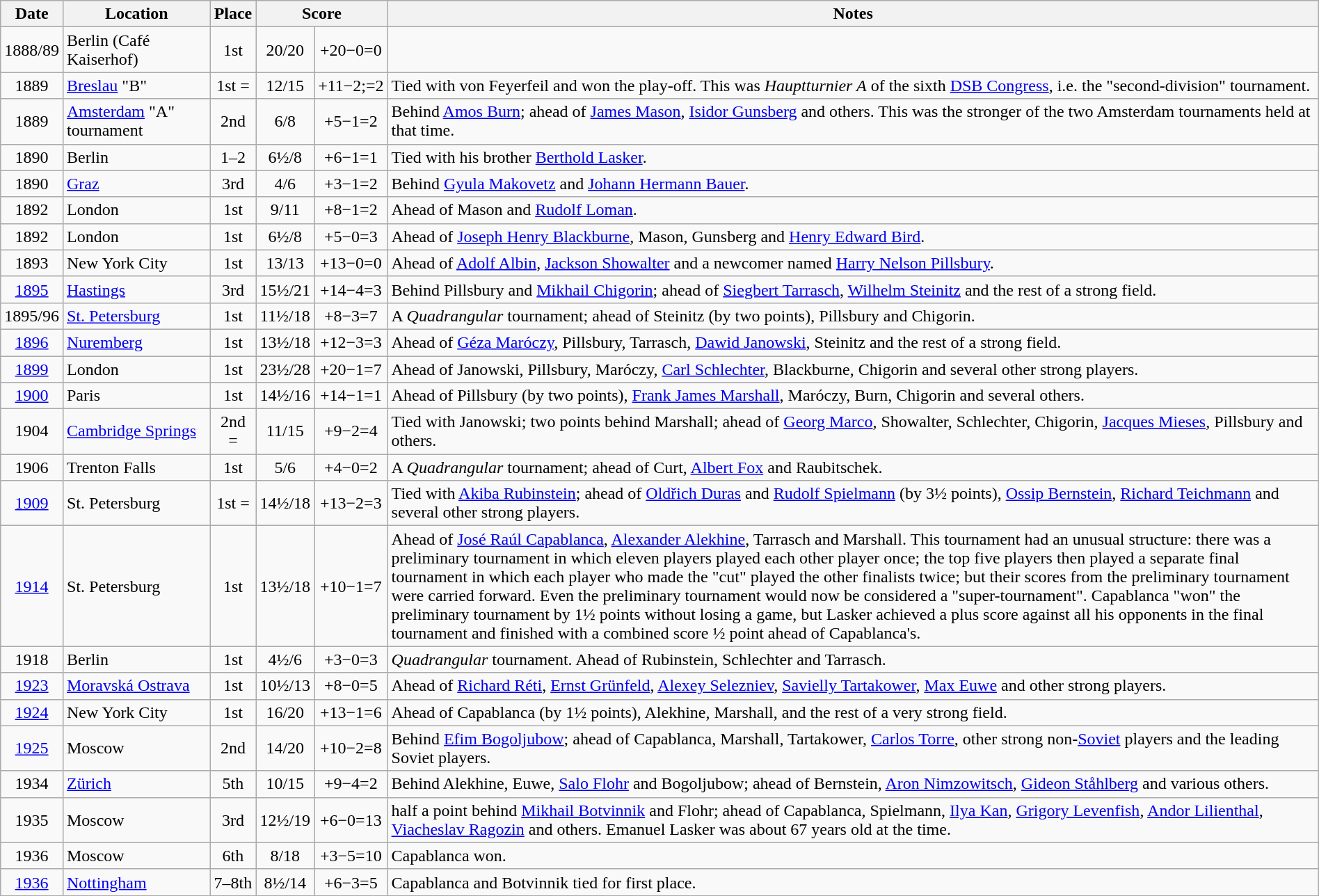<table class="wikitable sortable" style="text-align:center; margin:1em auto 1em auto;">
<tr>
<th>Date</th>
<th>Location</th>
<th>Place</th>
<th class="unsortable" colspan="2">Score</th>
<th class="unsortable">Notes</th>
</tr>
<tr>
<td>1888/89</td>
<td align=left>Berlin (Café Kaiserhof)</td>
<td>1st</td>
<td>20/20</td>
<td>+20−0=0</td>
<td> </td>
</tr>
<tr>
<td>1889</td>
<td align=left><a href='#'>Breslau</a> "B"</td>
<td>1st =</td>
<td>12/15</td>
<td>+11−2;=2</td>
<td align=left>Tied with von Feyerfeil and won the play-off. This was <em>Hauptturnier A</em> of the sixth <a href='#'>DSB Congress</a>, i.e. the "second-division" tournament.</td>
</tr>
<tr>
<td>1889</td>
<td align=left><a href='#'>Amsterdam</a> "A" tournament</td>
<td>2nd</td>
<td>6/8</td>
<td>+5−1=2</td>
<td align=left>Behind <a href='#'>Amos Burn</a>; ahead of <a href='#'>James Mason</a>, <a href='#'>Isidor Gunsberg</a> and others. This was the stronger of the two Amsterdam tournaments held at that time.</td>
</tr>
<tr>
<td>1890</td>
<td align=left>Berlin</td>
<td>1–2</td>
<td>6½/8</td>
<td>+6−1=1</td>
<td align=left>Tied with his brother <a href='#'>Berthold Lasker</a>.</td>
</tr>
<tr>
<td>1890</td>
<td align=left><a href='#'>Graz</a></td>
<td>3rd</td>
<td>4/6</td>
<td>+3−1=2</td>
<td align=left>Behind <a href='#'>Gyula Makovetz</a> and <a href='#'>Johann Hermann Bauer</a>.</td>
</tr>
<tr>
<td>1892</td>
<td align=left>London</td>
<td>1st</td>
<td>9/11</td>
<td>+8−1=2</td>
<td align=left>Ahead of Mason and <a href='#'>Rudolf Loman</a>.</td>
</tr>
<tr>
<td>1892</td>
<td align=left>London</td>
<td>1st</td>
<td>6½/8</td>
<td>+5−0=3</td>
<td align=left>Ahead of <a href='#'>Joseph Henry Blackburne</a>, Mason, Gunsberg and <a href='#'>Henry Edward Bird</a>.</td>
</tr>
<tr>
<td>1893</td>
<td align=left>New York City</td>
<td>1st</td>
<td>13/13</td>
<td>+13−0=0</td>
<td align=left>Ahead of <a href='#'>Adolf Albin</a>, <a href='#'>Jackson Showalter</a> and a newcomer named <a href='#'>Harry Nelson Pillsbury</a>.</td>
</tr>
<tr>
<td><a href='#'>1895</a></td>
<td align=left><a href='#'>Hastings</a></td>
<td>3rd</td>
<td>15½/21</td>
<td>+14−4=3</td>
<td align=left>Behind Pillsbury and <a href='#'>Mikhail Chigorin</a>; ahead of <a href='#'>Siegbert Tarrasch</a>, <a href='#'>Wilhelm Steinitz</a> and the rest of a strong field.</td>
</tr>
<tr>
<td>1895/96</td>
<td align=left><a href='#'>St. Petersburg</a></td>
<td>1st</td>
<td>11½/18</td>
<td>+8−3=7</td>
<td align=left>A <em>Quadrangular</em> tournament; ahead of Steinitz (by two points), Pillsbury and Chigorin.</td>
</tr>
<tr>
<td><a href='#'>1896</a></td>
<td align=left><a href='#'>Nuremberg</a></td>
<td>1st</td>
<td>13½/18</td>
<td>+12−3=3</td>
<td align=left>Ahead of <a href='#'>Géza Maróczy</a>, Pillsbury, Tarrasch, <a href='#'>Dawid Janowski</a>, Steinitz and the rest of a strong field.</td>
</tr>
<tr>
<td><a href='#'>1899</a></td>
<td align=left>London</td>
<td>1st</td>
<td>23½/28</td>
<td>+20−1=7</td>
<td align=left>Ahead of Janowski, Pillsbury, Maróczy, <a href='#'>Carl Schlechter</a>, Blackburne, Chigorin and several other strong players.</td>
</tr>
<tr>
<td><a href='#'>1900</a></td>
<td align=left>Paris</td>
<td>1st</td>
<td>14½/16</td>
<td>+14−1=1</td>
<td align=left>Ahead of Pillsbury (by two points), <a href='#'>Frank James Marshall</a>, Maróczy, Burn, Chigorin and several others.</td>
</tr>
<tr>
<td>1904</td>
<td align=left><a href='#'>Cambridge Springs</a></td>
<td>2nd =</td>
<td>11/15</td>
<td>+9−2=4</td>
<td align=left>Tied with Janowski; two points behind Marshall; ahead of <a href='#'>Georg Marco</a>, Showalter, Schlechter, Chigorin, <a href='#'>Jacques Mieses</a>, Pillsbury and others.</td>
</tr>
<tr>
<td>1906</td>
<td align=left>Trenton Falls</td>
<td>1st</td>
<td>5/6</td>
<td>+4−0=2</td>
<td align=left>A <em>Quadrangular</em> tournament; ahead of Curt, <a href='#'>Albert Fox</a> and Raubitschek.</td>
</tr>
<tr>
<td><a href='#'>1909</a></td>
<td align=left>St. Petersburg</td>
<td>1st =</td>
<td>14½/18</td>
<td>+13−2=3</td>
<td align=left>Tied with <a href='#'>Akiba Rubinstein</a>; ahead of <a href='#'>Oldřich Duras</a> and <a href='#'>Rudolf Spielmann</a> (by 3½ points), <a href='#'>Ossip Bernstein</a>, <a href='#'>Richard Teichmann</a> and several other strong players.</td>
</tr>
<tr>
<td><a href='#'>1914</a></td>
<td align=left>St. Petersburg</td>
<td>1st</td>
<td>13½/18</td>
<td>+10−1=7</td>
<td align=left>Ahead of <a href='#'>José Raúl Capablanca</a>, <a href='#'>Alexander Alekhine</a>, Tarrasch and Marshall. This tournament had an unusual structure: there was a preliminary tournament in which eleven players played each other player once; the top five players then played a separate final tournament in which each player who made the "cut" played the other finalists twice; but their scores from the preliminary tournament were carried forward. Even the preliminary tournament would now be considered a "super-tournament". Capablanca "won" the preliminary tournament by 1½ points without losing a game, but Lasker achieved a plus score against all his opponents in the final tournament and finished with a combined score ½ point ahead of Capablanca's.</td>
</tr>
<tr>
<td>1918</td>
<td align=left>Berlin</td>
<td>1st</td>
<td>4½/6</td>
<td>+3−0=3</td>
<td align=left><em>Quadrangular</em> tournament. Ahead of Rubinstein, Schlechter and Tarrasch.</td>
</tr>
<tr>
<td><a href='#'>1923</a></td>
<td align=left><a href='#'>Moravská Ostrava</a></td>
<td>1st</td>
<td>10½/13</td>
<td>+8−0=5</td>
<td align=left>Ahead of <a href='#'>Richard Réti</a>, <a href='#'>Ernst Grünfeld</a>, <a href='#'>Alexey Selezniev</a>, <a href='#'>Savielly Tartakower</a>, <a href='#'>Max Euwe</a> and other strong players.</td>
</tr>
<tr>
<td><a href='#'>1924</a></td>
<td align=left>New York City</td>
<td>1st</td>
<td>16/20</td>
<td>+13−1=6</td>
<td align=left>Ahead of Capablanca (by 1½ points), Alekhine, Marshall, and the rest of a very strong field.</td>
</tr>
<tr>
<td><a href='#'>1925</a></td>
<td align=left>Moscow</td>
<td>2nd</td>
<td>14/20</td>
<td>+10−2=8</td>
<td align=left>Behind <a href='#'>Efim Bogoljubow</a>; ahead of Capablanca, Marshall, Tartakower, <a href='#'>Carlos Torre</a>, other strong non-<a href='#'>Soviet</a> players and the leading Soviet players.</td>
</tr>
<tr>
<td>1934</td>
<td align=left><a href='#'>Zürich</a></td>
<td>5th</td>
<td>10/15</td>
<td>+9−4=2</td>
<td align=left>Behind Alekhine, Euwe, <a href='#'>Salo Flohr</a> and Bogoljubow; ahead of Bernstein, <a href='#'>Aron Nimzowitsch</a>, <a href='#'>Gideon Ståhlberg</a> and various others.</td>
</tr>
<tr>
<td>1935</td>
<td align=left>Moscow</td>
<td>3rd</td>
<td>12½/19</td>
<td>+6−0=13</td>
<td align=left>half a point behind <a href='#'>Mikhail Botvinnik</a> and Flohr; ahead of Capablanca, Spielmann, <a href='#'>Ilya Kan</a>, <a href='#'>Grigory Levenfish</a>, <a href='#'>Andor Lilienthal</a>, <a href='#'>Viacheslav Ragozin</a> and others. Emanuel Lasker was about 67 years old at the time.</td>
</tr>
<tr>
<td>1936</td>
<td align=left>Moscow</td>
<td>6th</td>
<td>8/18</td>
<td>+3−5=10</td>
<td align=left>Capablanca won.</td>
</tr>
<tr>
<td><a href='#'>1936</a></td>
<td align=left><a href='#'>Nottingham</a></td>
<td>7–8th</td>
<td>8½/14</td>
<td>+6−3=5</td>
<td align=left>Capablanca and Botvinnik tied for first place.</td>
</tr>
</table>
